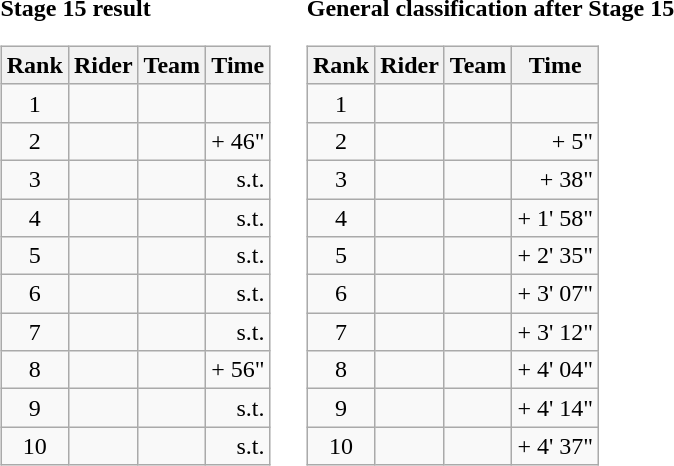<table>
<tr>
<td><strong>Stage 15 result</strong><br><table class="wikitable">
<tr>
<th scope="col">Rank</th>
<th scope="col">Rider</th>
<th scope="col">Team</th>
<th scope="col">Time</th>
</tr>
<tr>
<td style="text-align:center;">1</td>
<td></td>
<td></td>
<td style="text-align:right;"></td>
</tr>
<tr>
<td style="text-align:center;">2</td>
<td></td>
<td></td>
<td style="text-align:right;">+ 46"</td>
</tr>
<tr>
<td style="text-align:center;">3</td>
<td></td>
<td></td>
<td style="text-align:right;">s.t.</td>
</tr>
<tr>
<td style="text-align:center;">4</td>
<td></td>
<td></td>
<td style="text-align:right;">s.t.</td>
</tr>
<tr>
<td style="text-align:center;">5</td>
<td></td>
<td></td>
<td style="text-align:right;">s.t.</td>
</tr>
<tr>
<td style="text-align:center;">6</td>
<td></td>
<td></td>
<td style="text-align:right;">s.t.</td>
</tr>
<tr>
<td style="text-align:center;">7</td>
<td></td>
<td></td>
<td style="text-align:right;">s.t.</td>
</tr>
<tr>
<td style="text-align:center;">8</td>
<td></td>
<td></td>
<td style="text-align:right;">+ 56"</td>
</tr>
<tr>
<td style="text-align:center;">9</td>
<td></td>
<td></td>
<td style="text-align:right;">s.t.</td>
</tr>
<tr>
<td style="text-align:center;">10</td>
<td></td>
<td></td>
<td style="text-align:right;">s.t.</td>
</tr>
</table>
</td>
<td></td>
<td><strong>General classification after Stage 15</strong><br><table class="wikitable">
<tr>
<th scope="col">Rank</th>
<th scope="col">Rider</th>
<th scope="col">Team</th>
<th scope="col">Time</th>
</tr>
<tr>
<td style="text-align:center;">1</td>
<td></td>
<td></td>
<td style="text-align:right;"></td>
</tr>
<tr>
<td style="text-align:center;">2</td>
<td></td>
<td></td>
<td style="text-align:right;">+ 5"</td>
</tr>
<tr>
<td style="text-align:center;">3</td>
<td></td>
<td></td>
<td style="text-align:right;">+ 38"</td>
</tr>
<tr>
<td style="text-align:center;">4</td>
<td></td>
<td></td>
<td style="text-align:right;">+ 1' 58"</td>
</tr>
<tr>
<td style="text-align:center;">5</td>
<td></td>
<td></td>
<td style="text-align:right;">+ 2' 35"</td>
</tr>
<tr>
<td style="text-align:center;">6</td>
<td></td>
<td></td>
<td style="text-align:right;">+ 3' 07"</td>
</tr>
<tr>
<td style="text-align:center;">7</td>
<td></td>
<td></td>
<td style="text-align:right;">+ 3' 12"</td>
</tr>
<tr>
<td style="text-align:center;">8</td>
<td></td>
<td></td>
<td style="text-align:right;">+ 4' 04"</td>
</tr>
<tr>
<td style="text-align:center;">9</td>
<td></td>
<td></td>
<td style="text-align:right;">+ 4' 14"</td>
</tr>
<tr>
<td style="text-align:center;">10</td>
<td></td>
<td></td>
<td style="text-align:right;">+ 4' 37"</td>
</tr>
</table>
</td>
</tr>
</table>
